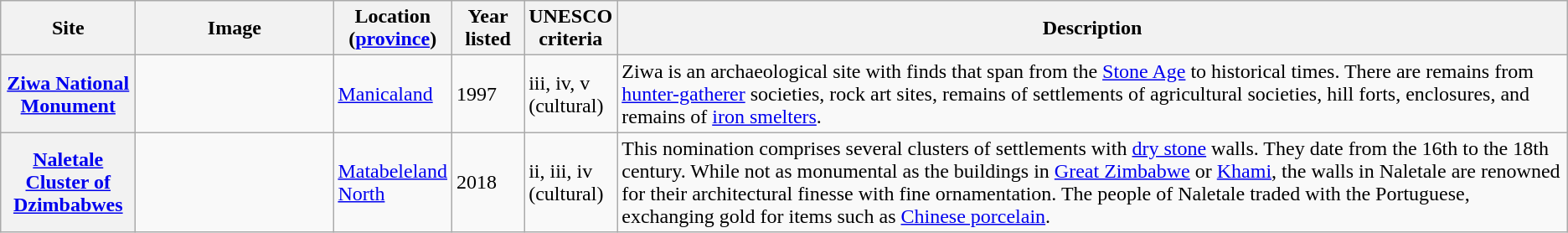<table class="wikitable sortable plainrowheaders">
<tr>
<th style="width:100px;" scope="col">Site</th>
<th class="unsortable" style="width:150px;" scope="col">Image</th>
<th style="width:80px;" scope="col">Location (<a href='#'>province</a>)</th>
<th style="width:50px;" scope="col">Year listed</th>
<th style="width:60px;" scope="col">UNESCO criteria</th>
<th scope="col" class="unsortable">Description</th>
</tr>
<tr>
<th scope="row"><a href='#'>Ziwa National Monument</a></th>
<td></td>
<td><a href='#'>Manicaland</a></td>
<td>1997</td>
<td>iii, iv, v (cultural)</td>
<td>Ziwa is an archaeological site with finds that span from the <a href='#'>Stone Age</a> to historical times. There are remains from <a href='#'>hunter-gatherer</a> societies, rock art sites, remains of settlements of agricultural societies, hill forts, enclosures, and remains of <a href='#'>iron smelters</a>.</td>
</tr>
<tr>
<th scope="row"><a href='#'>Naletale Cluster of Dzimbabwes</a></th>
<td></td>
<td><a href='#'>Matabeleland North</a></td>
<td>2018</td>
<td>ii, iii, iv (cultural)</td>
<td>This nomination comprises several clusters of settlements with <a href='#'>dry stone</a> walls. They date from the 16th to the 18th century. While not as monumental as the buildings in <a href='#'>Great Zimbabwe</a> or <a href='#'>Khami</a>, the walls in Naletale are renowned for their architectural finesse with fine ornamentation. The people of Naletale traded with the Portuguese, exchanging gold for items such as <a href='#'>Chinese porcelain</a>.</td>
</tr>
</table>
